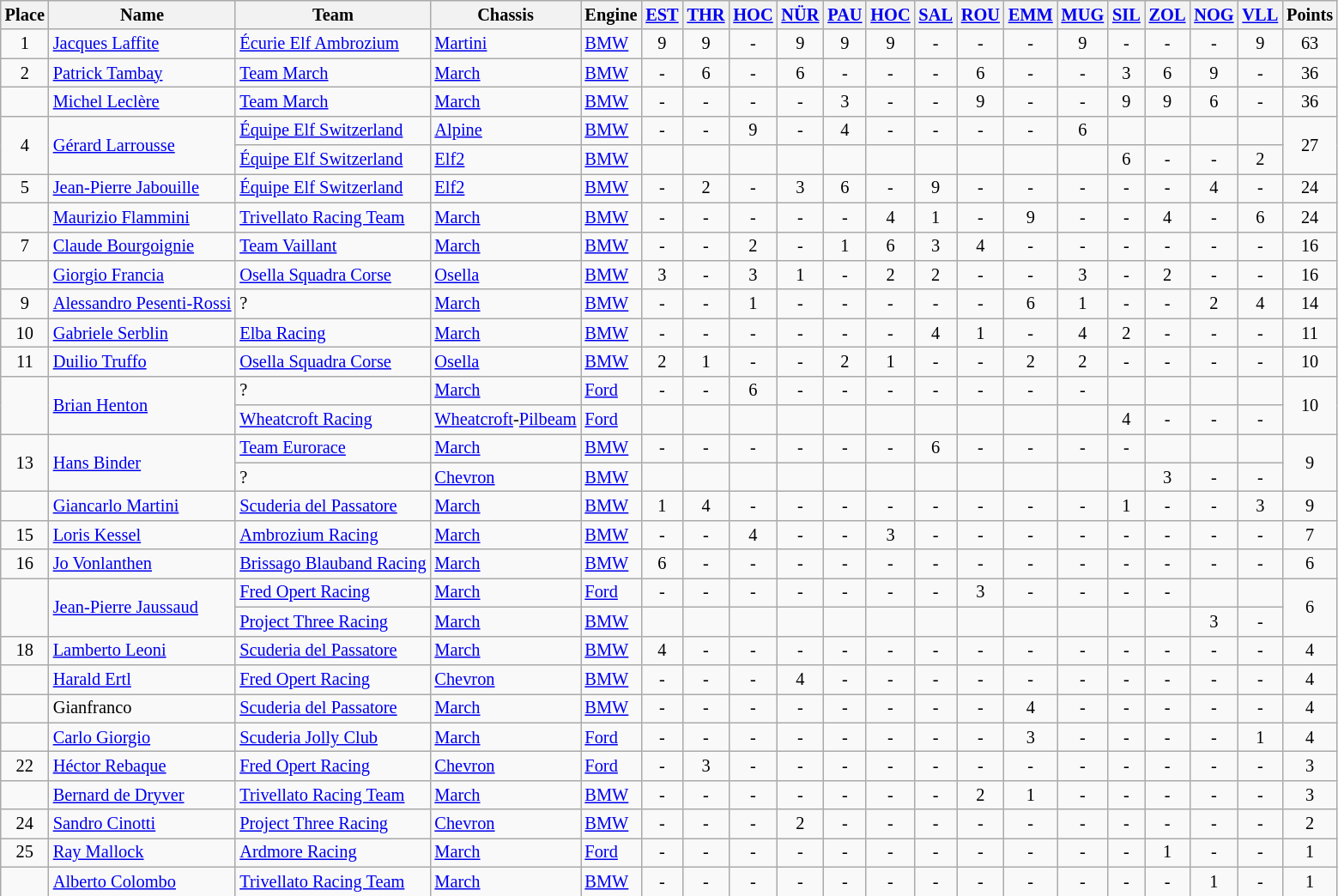<table class="wikitable" style="font-size: 85%; text-align:center">
<tr>
<th>Place</th>
<th>Name</th>
<th>Team</th>
<th>Chassis</th>
<th>Engine</th>
<th><a href='#'>EST</a><br></th>
<th><a href='#'>THR</a><br></th>
<th><a href='#'>HOC</a><br></th>
<th><a href='#'>NÜR</a><br></th>
<th><a href='#'>PAU</a><br></th>
<th><a href='#'>HOC</a><br></th>
<th><a href='#'>SAL</a><br></th>
<th><a href='#'>ROU</a><br></th>
<th><a href='#'>EMM</a><br></th>
<th><a href='#'>MUG</a><br></th>
<th><a href='#'>SIL</a><br></th>
<th><a href='#'>ZOL</a><br></th>
<th><a href='#'>NOG</a><br></th>
<th><a href='#'>VLL</a><br></th>
<th>Points</th>
</tr>
<tr>
<td>1</td>
<td align="left"> <a href='#'>Jacques Laffite</a></td>
<td align="left"><a href='#'>Écurie Elf Ambrozium</a></td>
<td align="left"><a href='#'>Martini</a></td>
<td align="left"><a href='#'>BMW</a></td>
<td>9</td>
<td>9</td>
<td>-</td>
<td>9</td>
<td>9</td>
<td>9</td>
<td>-</td>
<td>-</td>
<td>-</td>
<td>9</td>
<td>-</td>
<td>-</td>
<td>-</td>
<td>9</td>
<td>63</td>
</tr>
<tr>
<td>2</td>
<td align="left"> <a href='#'>Patrick Tambay</a></td>
<td align="left"><a href='#'>Team March</a></td>
<td align="left"><a href='#'>March</a></td>
<td align="left"><a href='#'>BMW</a></td>
<td>-</td>
<td>6</td>
<td>-</td>
<td>6</td>
<td>-</td>
<td>-</td>
<td>-</td>
<td>6</td>
<td>-</td>
<td>-</td>
<td>3</td>
<td>6</td>
<td>9</td>
<td>-</td>
<td>36</td>
</tr>
<tr>
<td></td>
<td align="left"> <a href='#'>Michel Leclère</a></td>
<td align="left"><a href='#'>Team March</a></td>
<td align="left"><a href='#'>March</a></td>
<td align="left"><a href='#'>BMW</a></td>
<td>-</td>
<td>-</td>
<td>-</td>
<td>-</td>
<td>3</td>
<td>-</td>
<td>-</td>
<td>9</td>
<td>-</td>
<td>-</td>
<td>9</td>
<td>9</td>
<td>6</td>
<td>-</td>
<td>36</td>
</tr>
<tr>
<td rowspan=2>4</td>
<td rowspan=2 align="left"> <a href='#'>Gérard Larrousse</a></td>
<td align="left"><a href='#'>Équipe Elf Switzerland</a></td>
<td align="left"><a href='#'>Alpine</a></td>
<td align="left"><a href='#'>BMW</a></td>
<td>-</td>
<td>-</td>
<td>9</td>
<td>-</td>
<td>4</td>
<td>-</td>
<td>-</td>
<td>-</td>
<td>-</td>
<td>6</td>
<td></td>
<td></td>
<td></td>
<td></td>
<td rowspan=2>27</td>
</tr>
<tr>
<td align="left"><a href='#'>Équipe Elf Switzerland</a></td>
<td align="left"><a href='#'>Elf2</a></td>
<td align="left"><a href='#'>BMW</a></td>
<td></td>
<td></td>
<td></td>
<td></td>
<td></td>
<td></td>
<td></td>
<td></td>
<td></td>
<td></td>
<td>6</td>
<td>-</td>
<td>-</td>
<td>2</td>
</tr>
<tr>
<td>5</td>
<td align="left"> <a href='#'>Jean-Pierre Jabouille</a></td>
<td align="left"><a href='#'>Équipe Elf Switzerland</a></td>
<td align="left"><a href='#'>Elf2</a></td>
<td align="left"><a href='#'>BMW</a></td>
<td>-</td>
<td>2</td>
<td>-</td>
<td>3</td>
<td>6</td>
<td>-</td>
<td>9</td>
<td>-</td>
<td>-</td>
<td>-</td>
<td>-</td>
<td>-</td>
<td>4</td>
<td>-</td>
<td>24</td>
</tr>
<tr>
<td></td>
<td align="left"> <a href='#'>Maurizio Flammini</a></td>
<td align="left"><a href='#'>Trivellato Racing Team</a></td>
<td align="left"><a href='#'>March</a></td>
<td align="left"><a href='#'>BMW</a></td>
<td>-</td>
<td>-</td>
<td>-</td>
<td>-</td>
<td>-</td>
<td>4</td>
<td>1</td>
<td>-</td>
<td>9</td>
<td>-</td>
<td>-</td>
<td>4</td>
<td>-</td>
<td>6</td>
<td>24</td>
</tr>
<tr>
<td>7</td>
<td align="left"> <a href='#'>Claude Bourgoignie</a></td>
<td align="left"><a href='#'>Team Vaillant</a></td>
<td align="left"><a href='#'>March</a></td>
<td align="left"><a href='#'>BMW</a></td>
<td>-</td>
<td>-</td>
<td>2</td>
<td>-</td>
<td>1</td>
<td>6</td>
<td>3</td>
<td>4</td>
<td>-</td>
<td>-</td>
<td>-</td>
<td>-</td>
<td>-</td>
<td>-</td>
<td>16</td>
</tr>
<tr>
<td></td>
<td align="left"> <a href='#'>Giorgio Francia</a></td>
<td align="left"><a href='#'>Osella Squadra Corse</a></td>
<td align="left"><a href='#'>Osella</a></td>
<td align="left"><a href='#'>BMW</a></td>
<td>3</td>
<td>-</td>
<td>3</td>
<td>1</td>
<td>-</td>
<td>2</td>
<td>2</td>
<td>-</td>
<td>-</td>
<td>3</td>
<td>-</td>
<td>2</td>
<td>-</td>
<td>-</td>
<td>16</td>
</tr>
<tr>
<td>9</td>
<td align="left"> <a href='#'>Alessandro Pesenti-Rossi</a></td>
<td align="left">?</td>
<td align="left"><a href='#'>March</a></td>
<td align="left"><a href='#'>BMW</a></td>
<td>-</td>
<td>-</td>
<td>1</td>
<td>-</td>
<td>-</td>
<td>-</td>
<td>-</td>
<td>-</td>
<td>6</td>
<td>1</td>
<td>-</td>
<td>-</td>
<td>2</td>
<td>4</td>
<td>14</td>
</tr>
<tr>
<td>10</td>
<td align="left"> <a href='#'>Gabriele Serblin</a></td>
<td align="left"><a href='#'>Elba Racing</a></td>
<td align="left"><a href='#'>March</a></td>
<td align="left"><a href='#'>BMW</a></td>
<td>-</td>
<td>-</td>
<td>-</td>
<td>-</td>
<td>-</td>
<td>-</td>
<td>4</td>
<td>1</td>
<td>-</td>
<td>4</td>
<td>2</td>
<td>-</td>
<td>-</td>
<td>-</td>
<td>11</td>
</tr>
<tr>
<td>11</td>
<td align="left"> <a href='#'>Duilio Truffo</a></td>
<td align="left"><a href='#'>Osella Squadra Corse</a></td>
<td align="left"><a href='#'>Osella</a></td>
<td align="left"><a href='#'>BMW</a></td>
<td>2</td>
<td>1</td>
<td>-</td>
<td>-</td>
<td>2</td>
<td>1</td>
<td>-</td>
<td>-</td>
<td>2</td>
<td>2</td>
<td>-</td>
<td>-</td>
<td>-</td>
<td>-</td>
<td>10</td>
</tr>
<tr>
<td rowspan=2></td>
<td rowspan=2 align="left"> <a href='#'>Brian Henton</a></td>
<td align="left">?</td>
<td align="left"><a href='#'>March</a></td>
<td align="left"><a href='#'>Ford</a></td>
<td>-</td>
<td>-</td>
<td>6</td>
<td>-</td>
<td>-</td>
<td>-</td>
<td>-</td>
<td>-</td>
<td>-</td>
<td>-</td>
<td></td>
<td></td>
<td></td>
<td></td>
<td rowspan=2>10</td>
</tr>
<tr>
<td align="left"><a href='#'>Wheatcroft Racing</a></td>
<td align="left"><a href='#'>Wheatcroft</a>-<a href='#'>Pilbeam</a></td>
<td align="left"><a href='#'>Ford</a></td>
<td></td>
<td></td>
<td></td>
<td></td>
<td></td>
<td></td>
<td></td>
<td></td>
<td></td>
<td></td>
<td>4</td>
<td>-</td>
<td>-</td>
<td>-</td>
</tr>
<tr>
<td rowspan=2>13</td>
<td rowspan=2 align="left"> <a href='#'>Hans Binder</a></td>
<td align="left"><a href='#'>Team Eurorace</a></td>
<td align="left"><a href='#'>March</a></td>
<td align="left"><a href='#'>BMW</a></td>
<td>-</td>
<td>-</td>
<td>-</td>
<td>-</td>
<td>-</td>
<td>-</td>
<td>6</td>
<td>-</td>
<td>-</td>
<td>-</td>
<td>-</td>
<td></td>
<td></td>
<td></td>
<td rowspan=2>9</td>
</tr>
<tr>
<td align="left">?</td>
<td align="left"><a href='#'>Chevron</a></td>
<td align="left"><a href='#'>BMW</a></td>
<td></td>
<td></td>
<td></td>
<td></td>
<td></td>
<td></td>
<td></td>
<td></td>
<td></td>
<td></td>
<td></td>
<td>3</td>
<td>-</td>
<td>-</td>
</tr>
<tr>
<td></td>
<td align="left"> <a href='#'>Giancarlo Martini</a></td>
<td align="left"><a href='#'>Scuderia del Passatore</a></td>
<td align="left"><a href='#'>March</a></td>
<td align="left"><a href='#'>BMW</a></td>
<td>1</td>
<td>4</td>
<td>-</td>
<td>-</td>
<td>-</td>
<td>-</td>
<td>-</td>
<td>-</td>
<td>-</td>
<td>-</td>
<td>1</td>
<td>-</td>
<td>-</td>
<td>3</td>
<td>9</td>
</tr>
<tr>
<td>15</td>
<td align="left"> <a href='#'>Loris Kessel</a></td>
<td align="left"><a href='#'>Ambrozium Racing</a></td>
<td align="left"><a href='#'>March</a></td>
<td align="left"><a href='#'>BMW</a></td>
<td>-</td>
<td>-</td>
<td>4</td>
<td>-</td>
<td>-</td>
<td>3</td>
<td>-</td>
<td>-</td>
<td>-</td>
<td>-</td>
<td>-</td>
<td>-</td>
<td>-</td>
<td>-</td>
<td>7</td>
</tr>
<tr>
<td>16</td>
<td align="left"> <a href='#'>Jo Vonlanthen</a></td>
<td align="left"><a href='#'>Brissago Blauband Racing</a></td>
<td align="left"><a href='#'>March</a></td>
<td align="left"><a href='#'>BMW</a></td>
<td>6</td>
<td>-</td>
<td>-</td>
<td>-</td>
<td>-</td>
<td>-</td>
<td>-</td>
<td>-</td>
<td>-</td>
<td>-</td>
<td>-</td>
<td>-</td>
<td>-</td>
<td>-</td>
<td>6</td>
</tr>
<tr>
<td rowspan=2></td>
<td rowspan=2 align="left"> <a href='#'>Jean-Pierre Jaussaud</a></td>
<td align="left"><a href='#'>Fred Opert Racing</a></td>
<td align="left"><a href='#'>March</a></td>
<td align="left"><a href='#'>Ford</a></td>
<td>-</td>
<td>-</td>
<td>-</td>
<td>-</td>
<td>-</td>
<td>-</td>
<td>-</td>
<td>3</td>
<td>-</td>
<td>-</td>
<td>-</td>
<td>-</td>
<td></td>
<td></td>
<td rowspan=2>6</td>
</tr>
<tr>
<td align="left"><a href='#'>Project Three Racing</a></td>
<td align="left"><a href='#'>March</a></td>
<td align="left"><a href='#'>BMW</a></td>
<td></td>
<td></td>
<td></td>
<td></td>
<td></td>
<td></td>
<td></td>
<td></td>
<td></td>
<td></td>
<td></td>
<td></td>
<td>3</td>
<td>-</td>
</tr>
<tr>
<td>18</td>
<td align="left"> <a href='#'>Lamberto Leoni</a></td>
<td align="left"><a href='#'>Scuderia del Passatore</a></td>
<td align="left"><a href='#'>March</a></td>
<td align="left"><a href='#'>BMW</a></td>
<td>4</td>
<td>-</td>
<td>-</td>
<td>-</td>
<td>-</td>
<td>-</td>
<td>-</td>
<td>-</td>
<td>-</td>
<td>-</td>
<td>-</td>
<td>-</td>
<td>-</td>
<td>-</td>
<td>4</td>
</tr>
<tr>
<td></td>
<td align="left"> <a href='#'>Harald Ertl</a></td>
<td align="left"><a href='#'>Fred Opert Racing</a></td>
<td align="left"><a href='#'>Chevron</a></td>
<td align="left"><a href='#'>BMW</a></td>
<td>-</td>
<td>-</td>
<td>-</td>
<td>4</td>
<td>-</td>
<td>-</td>
<td>-</td>
<td>-</td>
<td>-</td>
<td>-</td>
<td>-</td>
<td>-</td>
<td>-</td>
<td>-</td>
<td>4</td>
</tr>
<tr>
<td></td>
<td align="left"> Gianfranco</td>
<td align="left"><a href='#'>Scuderia del Passatore</a></td>
<td align="left"><a href='#'>March</a></td>
<td align="left"><a href='#'>BMW</a></td>
<td>-</td>
<td>-</td>
<td>-</td>
<td>-</td>
<td>-</td>
<td>-</td>
<td>-</td>
<td>-</td>
<td>4</td>
<td>-</td>
<td>-</td>
<td>-</td>
<td>-</td>
<td>-</td>
<td>4</td>
</tr>
<tr>
<td></td>
<td align="left"> <a href='#'>Carlo Giorgio</a></td>
<td align="left"><a href='#'>Scuderia Jolly Club</a></td>
<td align="left"><a href='#'>March</a></td>
<td align="left"><a href='#'>Ford</a></td>
<td>-</td>
<td>-</td>
<td>-</td>
<td>-</td>
<td>-</td>
<td>-</td>
<td>-</td>
<td>-</td>
<td>3</td>
<td>-</td>
<td>-</td>
<td>-</td>
<td>-</td>
<td>1</td>
<td>4</td>
</tr>
<tr>
<td>22</td>
<td align="left"> <a href='#'>Héctor Rebaque</a></td>
<td align="left"><a href='#'>Fred Opert Racing</a></td>
<td align="left"><a href='#'>Chevron</a></td>
<td align="left"><a href='#'>Ford</a></td>
<td>-</td>
<td>3</td>
<td>-</td>
<td>-</td>
<td>-</td>
<td>-</td>
<td>-</td>
<td>-</td>
<td>-</td>
<td>-</td>
<td>-</td>
<td>-</td>
<td>-</td>
<td>-</td>
<td>3</td>
</tr>
<tr>
<td></td>
<td align="left"> <a href='#'>Bernard de Dryver</a></td>
<td align="left"><a href='#'>Trivellato Racing Team</a></td>
<td align="left"><a href='#'>March</a></td>
<td align="left"><a href='#'>BMW</a></td>
<td>-</td>
<td>-</td>
<td>-</td>
<td>-</td>
<td>-</td>
<td>-</td>
<td>-</td>
<td>2</td>
<td>1</td>
<td>-</td>
<td>-</td>
<td>-</td>
<td>-</td>
<td>-</td>
<td>3</td>
</tr>
<tr>
<td>24</td>
<td align="left"> <a href='#'>Sandro Cinotti</a></td>
<td align="left"><a href='#'>Project Three Racing</a></td>
<td align="left"><a href='#'>Chevron</a></td>
<td align="left"><a href='#'>BMW</a></td>
<td>-</td>
<td>-</td>
<td>-</td>
<td>2</td>
<td>-</td>
<td>-</td>
<td>-</td>
<td>-</td>
<td>-</td>
<td>-</td>
<td>-</td>
<td>-</td>
<td>-</td>
<td>-</td>
<td>2</td>
</tr>
<tr>
<td>25</td>
<td align="left"> <a href='#'>Ray Mallock</a></td>
<td align="left"><a href='#'>Ardmore Racing</a></td>
<td align="left"><a href='#'>March</a></td>
<td align="left"><a href='#'>Ford</a></td>
<td>-</td>
<td>-</td>
<td>-</td>
<td>-</td>
<td>-</td>
<td>-</td>
<td>-</td>
<td>-</td>
<td>-</td>
<td>-</td>
<td>-</td>
<td>1</td>
<td>-</td>
<td>-</td>
<td>1</td>
</tr>
<tr>
<td></td>
<td align="left"> <a href='#'>Alberto Colombo</a></td>
<td align="left"><a href='#'>Trivellato Racing Team</a></td>
<td align="left"><a href='#'>March</a></td>
<td align="left"><a href='#'>BMW</a></td>
<td>-</td>
<td>-</td>
<td>-</td>
<td>-</td>
<td>-</td>
<td>-</td>
<td>-</td>
<td>-</td>
<td>-</td>
<td>-</td>
<td>-</td>
<td>-</td>
<td>1</td>
<td>-</td>
<td>1</td>
</tr>
</table>
